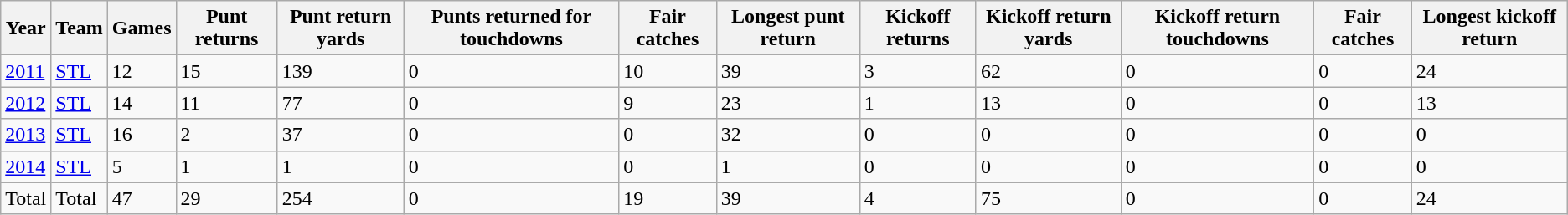<table class="wikitable">
<tr>
<th>Year</th>
<th>Team</th>
<th>Games</th>
<th>Punt returns</th>
<th>Punt return yards</th>
<th>Punts returned for touchdowns</th>
<th>Fair catches</th>
<th>Longest punt return</th>
<th>Kickoff returns</th>
<th>Kickoff return yards</th>
<th>Kickoff return touchdowns</th>
<th>Fair catches</th>
<th>Longest kickoff return</th>
</tr>
<tr>
<td><a href='#'>2011</a></td>
<td><a href='#'>STL</a></td>
<td>12</td>
<td>15</td>
<td>139</td>
<td>0</td>
<td>10</td>
<td>39</td>
<td>3</td>
<td>62</td>
<td>0</td>
<td>0</td>
<td>24</td>
</tr>
<tr>
<td><a href='#'>2012</a></td>
<td><a href='#'>STL</a></td>
<td>14</td>
<td>11</td>
<td>77</td>
<td>0</td>
<td>9</td>
<td>23</td>
<td>1</td>
<td>13</td>
<td>0</td>
<td>0</td>
<td>13</td>
</tr>
<tr>
<td><a href='#'>2013</a></td>
<td><a href='#'>STL</a></td>
<td>16</td>
<td>2</td>
<td>37</td>
<td>0</td>
<td>0</td>
<td>32</td>
<td>0</td>
<td>0</td>
<td>0</td>
<td>0</td>
<td>0</td>
</tr>
<tr>
<td><a href='#'>2014</a></td>
<td><a href='#'>STL</a></td>
<td>5</td>
<td>1</td>
<td>1</td>
<td>0</td>
<td>0</td>
<td>1</td>
<td>0</td>
<td>0</td>
<td>0</td>
<td>0</td>
<td>0</td>
</tr>
<tr>
<td>Total</td>
<td>Total</td>
<td>47</td>
<td>29</td>
<td>254</td>
<td>0</td>
<td>19</td>
<td>39</td>
<td>4</td>
<td>75</td>
<td>0</td>
<td>0</td>
<td>24</td>
</tr>
</table>
